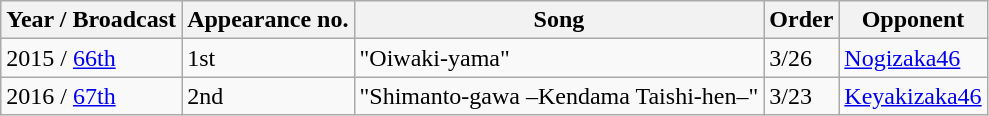<table class="wikitable">
<tr>
<th>Year / Broadcast </th>
<th>Appearance no.</th>
<th>Song</th>
<th>Order</th>
<th>Opponent</th>
</tr>
<tr>
<td>2015 / <a href='#'>66th</a></td>
<td>1st</td>
<td>"Oiwaki-yama"</td>
<td>3/26</td>
<td><a href='#'>Nogizaka46</a></td>
</tr>
<tr>
<td>2016 / <a href='#'>67th</a></td>
<td>2nd</td>
<td>"Shimanto-gawa –Kendama Taishi-hen–"</td>
<td>3/23</td>
<td><a href='#'>Keyakizaka46</a></td>
</tr>
</table>
